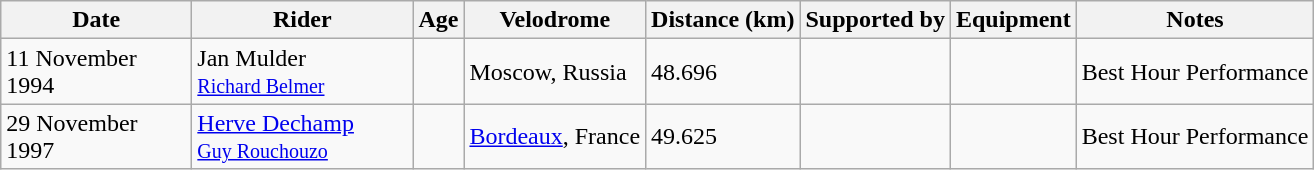<table class="wikitable sortable">
<tr>
<th width=120>Date</th>
<th width=140>Rider</th>
<th>Age</th>
<th>Velodrome</th>
<th>Distance (km)</th>
<th>Supported by</th>
<th>Equipment</th>
<th>Notes</th>
</tr>
<tr>
<td>11 November 1994</td>
<td> Jan Mulder <br><small> <a href='#'>Richard Belmer</a></small></td>
<td></td>
<td>Moscow, Russia</td>
<td>48.696</td>
<td></td>
<td></td>
<td>Best Hour Performance</td>
</tr>
<tr>
<td>29 November 1997</td>
<td> <a href='#'>Herve Dechamp</a> <br><small> <a href='#'>Guy Rouchouzo</a></small></td>
<td></td>
<td><a href='#'>Bordeaux</a>, France</td>
<td>49.625</td>
<td></td>
<td></td>
<td>Best Hour Performance</td>
</tr>
</table>
